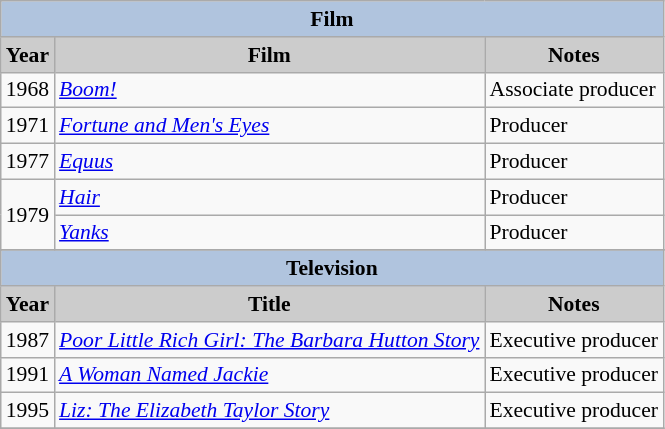<table class="wikitable" style="font-size:90%;">
<tr>
<th colspan=4 style="background:#B0C4DE;">Film</th>
</tr>
<tr align="center">
<th style="background: #CCCCCC;">Year</th>
<th style="background: #CCCCCC;">Film</th>
<th style="background: #CCCCCC;">Notes</th>
</tr>
<tr>
<td>1968</td>
<td><em><a href='#'>Boom!</a></em></td>
<td>Associate producer</td>
</tr>
<tr>
<td>1971</td>
<td><em><a href='#'>Fortune and Men's Eyes</a></em></td>
<td>Producer</td>
</tr>
<tr>
<td>1977</td>
<td><em><a href='#'>Equus</a></em></td>
<td>Producer</td>
</tr>
<tr>
<td rowspan=2>1979</td>
<td><em><a href='#'>Hair</a></em></td>
<td>Producer</td>
</tr>
<tr>
<td><em><a href='#'>Yanks</a></em></td>
<td>Producer</td>
</tr>
<tr>
</tr>
<tr align="center">
<th colspan=4 style="background:#B0C4DE;">Television</th>
</tr>
<tr align="center">
<th style="background: #CCCCCC;">Year</th>
<th style="background: #CCCCCC;">Title</th>
<th style="background: #CCCCCC;">Notes</th>
</tr>
<tr>
<td>1987</td>
<td><em><a href='#'>Poor Little Rich Girl: The Barbara Hutton Story</a></em></td>
<td>Executive producer</td>
</tr>
<tr>
<td>1991</td>
<td><em><a href='#'>A Woman Named Jackie</a></em></td>
<td>Executive producer</td>
</tr>
<tr>
<td>1995</td>
<td><em><a href='#'>Liz: The Elizabeth Taylor Story</a></em></td>
<td>Executive producer</td>
</tr>
<tr>
</tr>
</table>
